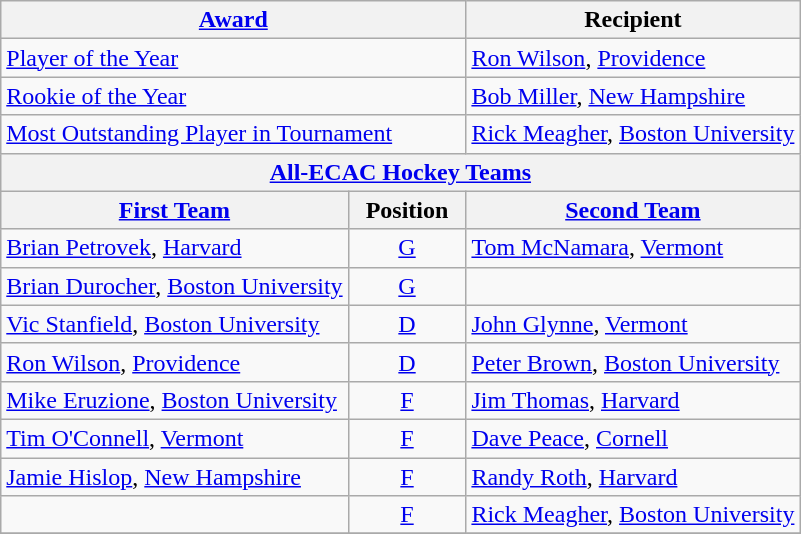<table class="wikitable">
<tr>
<th colspan=2><a href='#'>Award</a></th>
<th>Recipient</th>
</tr>
<tr>
<td colspan=2><a href='#'>Player of the Year</a></td>
<td><a href='#'>Ron Wilson</a>, <a href='#'>Providence</a></td>
</tr>
<tr>
<td colspan=2><a href='#'>Rookie of the Year</a></td>
<td><a href='#'>Bob Miller</a>, <a href='#'>New Hampshire</a></td>
</tr>
<tr>
<td colspan=2><a href='#'>Most Outstanding Player in Tournament</a></td>
<td><a href='#'>Rick Meagher</a>, <a href='#'>Boston University</a></td>
</tr>
<tr>
<th colspan=3><a href='#'>All-ECAC Hockey Teams</a></th>
</tr>
<tr>
<th><a href='#'>First Team</a></th>
<th>  Position  </th>
<th><a href='#'>Second Team</a></th>
</tr>
<tr>
<td><a href='#'>Brian Petrovek</a>, <a href='#'>Harvard</a></td>
<td align=center><a href='#'>G</a></td>
<td><a href='#'>Tom McNamara</a>, <a href='#'>Vermont</a></td>
</tr>
<tr>
<td><a href='#'>Brian Durocher</a>, <a href='#'>Boston University</a></td>
<td align=center><a href='#'>G</a></td>
<td></td>
</tr>
<tr>
<td><a href='#'>Vic Stanfield</a>, <a href='#'>Boston University</a></td>
<td align=center><a href='#'>D</a></td>
<td><a href='#'>John Glynne</a>, <a href='#'>Vermont</a></td>
</tr>
<tr>
<td><a href='#'>Ron Wilson</a>, <a href='#'>Providence</a></td>
<td align=center><a href='#'>D</a></td>
<td><a href='#'>Peter Brown</a>, <a href='#'>Boston University</a></td>
</tr>
<tr>
<td><a href='#'>Mike Eruzione</a>, <a href='#'>Boston University</a></td>
<td align=center><a href='#'>F</a></td>
<td><a href='#'>Jim Thomas</a>, <a href='#'>Harvard</a></td>
</tr>
<tr>
<td><a href='#'>Tim O'Connell</a>, <a href='#'>Vermont</a></td>
<td align=center><a href='#'>F</a></td>
<td><a href='#'>Dave Peace</a>, <a href='#'>Cornell</a></td>
</tr>
<tr>
<td><a href='#'>Jamie Hislop</a>, <a href='#'>New Hampshire</a></td>
<td align=center><a href='#'>F</a></td>
<td><a href='#'>Randy Roth</a>, <a href='#'>Harvard</a></td>
</tr>
<tr>
<td></td>
<td align=center><a href='#'>F</a></td>
<td><a href='#'>Rick Meagher</a>, <a href='#'>Boston University</a></td>
</tr>
<tr>
</tr>
</table>
